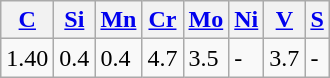<table class="wikitable">
<tr>
<th><a href='#'>C</a></th>
<th><a href='#'>Si</a></th>
<th><a href='#'>Mn</a></th>
<th><a href='#'>Cr</a></th>
<th><a href='#'>Mo</a></th>
<th><a href='#'>Ni</a></th>
<th><a href='#'>V</a></th>
<th><a href='#'>S</a></th>
</tr>
<tr>
<td>1.40</td>
<td>0.4</td>
<td>0.4</td>
<td>4.7</td>
<td>3.5</td>
<td>-</td>
<td>3.7</td>
<td>-</td>
</tr>
</table>
